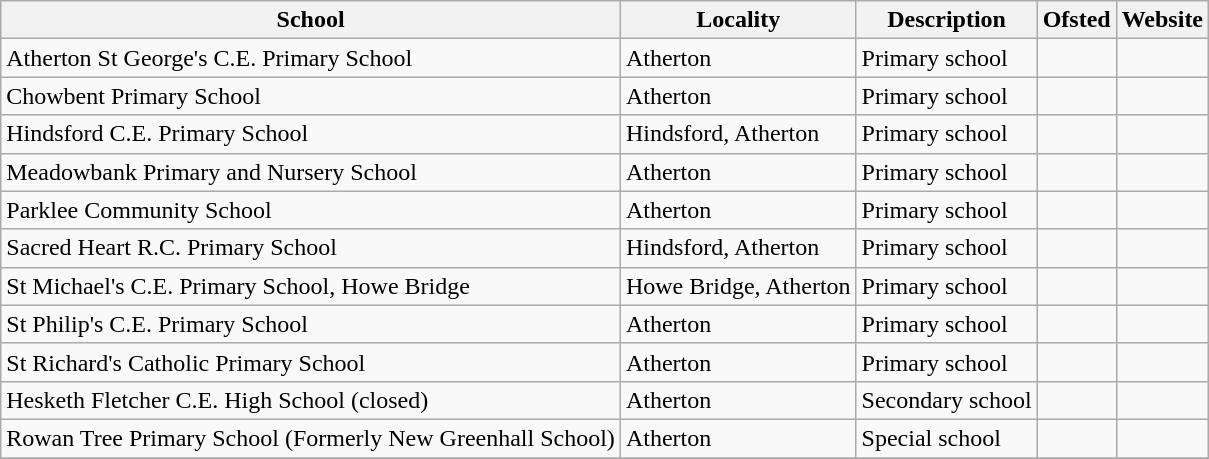<table class="wikitable sortable collapsible collapsed">
<tr>
<th>School</th>
<th>Locality</th>
<th>Description</th>
<th class="unsortable">Ofsted</th>
<th class="unsortable">Website</th>
</tr>
<tr>
<td>Atherton St George's C.E. Primary School</td>
<td>Atherton</td>
<td>Primary school</td>
<td></td>
<td></td>
</tr>
<tr>
<td>Chowbent Primary School</td>
<td>Atherton</td>
<td>Primary school</td>
<td></td>
<td></td>
</tr>
<tr>
<td>Hindsford C.E. Primary School</td>
<td>Hindsford, Atherton</td>
<td>Primary school</td>
<td></td>
<td></td>
</tr>
<tr>
<td>Meadowbank Primary and Nursery School</td>
<td>Atherton</td>
<td>Primary school</td>
<td></td>
<td></td>
</tr>
<tr>
<td>Parklee Community School</td>
<td>Atherton</td>
<td>Primary school</td>
<td></td>
<td></td>
</tr>
<tr>
<td>Sacred Heart R.C. Primary School</td>
<td>Hindsford, Atherton</td>
<td>Primary school</td>
<td></td>
<td></td>
</tr>
<tr>
<td>St Michael's C.E. Primary School, Howe Bridge</td>
<td>Howe Bridge, Atherton</td>
<td>Primary school</td>
<td></td>
<td></td>
</tr>
<tr>
<td>St Philip's C.E. Primary School</td>
<td>Atherton</td>
<td>Primary school</td>
<td></td>
<td></td>
</tr>
<tr>
<td>St Richard's Catholic Primary School</td>
<td>Atherton</td>
<td>Primary school</td>
<td></td>
<td></td>
</tr>
<tr>
<td>Hesketh Fletcher C.E. High School (closed)</td>
<td>Atherton</td>
<td>Secondary school</td>
<td></td>
<td></td>
</tr>
<tr>
<td>Rowan Tree Primary School (Formerly New Greenhall School)</td>
<td>Atherton</td>
<td>Special school</td>
<td></td>
<td><br></td>
</tr>
<tr>
</tr>
</table>
